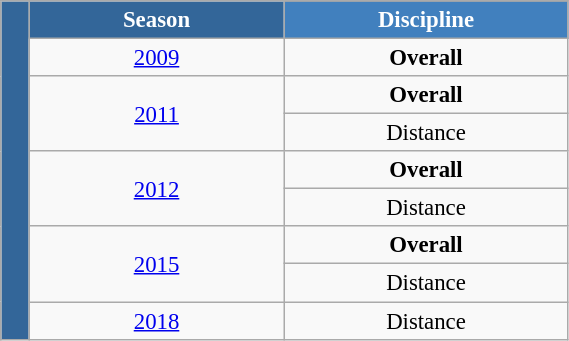<table class="wikitable"  style="font-size:95%; text-align:center; border:gray solid 1px; width:30%;">
<tr style="background:#369; color:white;">
<td rowspan="10" style="width:1%;"></td>
<td rowspan="2" colspan="1" style="width:10%;"><strong>Season</strong></td>
</tr>
<tr style="background-color:#4180be; color:white;">
<td style="width:10%;"><strong>Discipline</strong></td>
</tr>
<tr>
<td align=center><a href='#'>2009</a></td>
<td align=center><strong>Overall</strong></td>
</tr>
<tr>
<td rowspan=2 align=center><a href='#'>2011</a></td>
<td align=center><strong>Overall</strong></td>
</tr>
<tr>
<td align=center>Distance</td>
</tr>
<tr>
<td rowspan=2 align=center><a href='#'>2012</a></td>
<td align=center><strong>Overall</strong></td>
</tr>
<tr>
<td align=center>Distance</td>
</tr>
<tr>
<td rowspan=2 align=center><a href='#'>2015</a></td>
<td align=center><strong>Overall</strong></td>
</tr>
<tr>
<td align=center>Distance</td>
</tr>
<tr>
<td align=center><a href='#'>2018</a></td>
<td align=center>Distance</td>
</tr>
</table>
